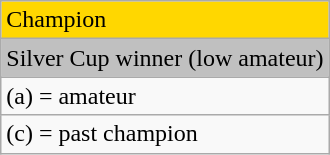<table class="wikitable">
<tr style="background:gold">
<td>Champion</td>
</tr>
<tr style="background:silver">
<td>Silver Cup winner (low amateur)</td>
</tr>
<tr>
<td>(a) = amateur</td>
</tr>
<tr>
<td>(c) = past champion</td>
</tr>
</table>
